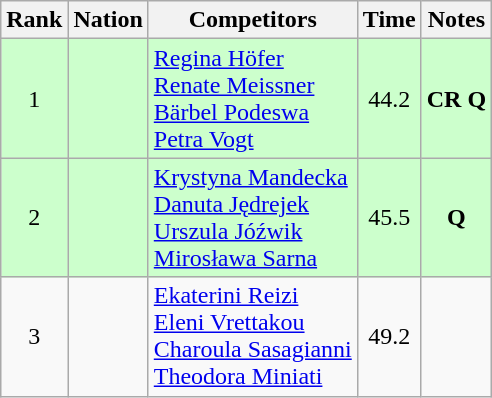<table class="wikitable sortable" style="text-align:center">
<tr>
<th>Rank</th>
<th>Nation</th>
<th>Competitors</th>
<th>Time</th>
<th>Notes</th>
</tr>
<tr bgcolor=ccffcc>
<td>1</td>
<td align=left></td>
<td align=left><a href='#'>Regina Höfer</a><br><a href='#'>Renate Meissner</a><br><a href='#'>Bärbel Podeswa</a><br><a href='#'>Petra Vogt</a></td>
<td>44.2</td>
<td><strong>CR Q</strong></td>
</tr>
<tr bgcolor=ccffcc>
<td>2</td>
<td align=left></td>
<td align=left><a href='#'>Krystyna Mandecka</a><br><a href='#'>Danuta Jędrejek</a><br><a href='#'>Urszula Jóźwik</a><br><a href='#'>Mirosława Sarna</a></td>
<td>45.5</td>
<td><strong>Q</strong></td>
</tr>
<tr>
<td>3</td>
<td align=left></td>
<td align=left><a href='#'>Ekaterini Reizi</a><br><a href='#'>Eleni Vrettakou</a><br><a href='#'>Charoula Sasagianni</a><br><a href='#'>Theodora Miniati</a></td>
<td>49.2</td>
<td></td>
</tr>
</table>
